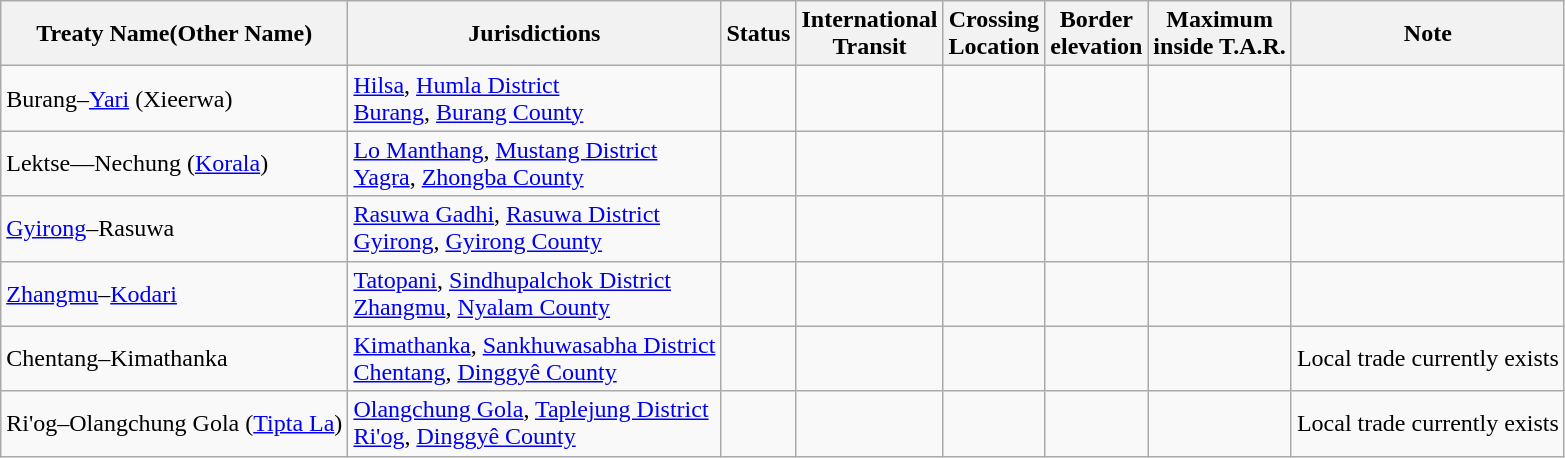<table class="wikitable">
<tr>
<th>Treaty Name(Other Name)</th>
<th>Jurisdictions</th>
<th>Status</th>
<th>International<br>Transit</th>
<th>Crossing<br>Location</th>
<th>Border<br>elevation</th>
<th>Maximum<br>inside T.A.R.</th>
<th>Note</th>
</tr>
<tr>
<td>Burang–<a href='#'>Yari</a> (Xieerwa)</td>
<td><a href='#'>Hilsa</a>, <a href='#'>Humla District</a><br><a href='#'>Burang</a>, <a href='#'>Burang County</a></td>
<td></td>
<td></td>
<td></td>
<td></td>
<td></td>
<td></td>
</tr>
<tr>
<td>Lektse—Nechung (<a href='#'>Korala</a>)</td>
<td><a href='#'>Lo Manthang</a>, <a href='#'>Mustang District</a><br><a href='#'>Yagra</a>, <a href='#'>Zhongba County</a></td>
<td></td>
<td></td>
<td></td>
<td></td>
<td></td>
<td></td>
</tr>
<tr>
<td><a href='#'>Gyirong</a>–Rasuwa</td>
<td><a href='#'>Rasuwa Gadhi</a>, <a href='#'>Rasuwa District</a><br><a href='#'>Gyirong</a>, <a href='#'>Gyirong County</a></td>
<td></td>
<td></td>
<td></td>
<td></td>
<td></td>
<td></td>
</tr>
<tr>
<td><a href='#'>Zhangmu</a>–<a href='#'>Kodari</a></td>
<td><a href='#'>Tatopani</a>, <a href='#'>Sindhupalchok District</a><br><a href='#'>Zhangmu</a>, <a href='#'>Nyalam County</a></td>
<td></td>
<td></td>
<td></td>
<td></td>
<td></td>
<td></td>
</tr>
<tr>
<td>Chentang–Kimathanka</td>
<td><a href='#'>Kimathanka</a>, <a href='#'>Sankhuwasabha District</a><br><a href='#'>Chentang</a>, <a href='#'>Dinggyê County</a></td>
<td></td>
<td></td>
<td></td>
<td></td>
<td></td>
<td>Local trade currently exists</td>
</tr>
<tr>
<td>Ri'og–Olangchung Gola (<a href='#'>Tipta La</a>)</td>
<td><a href='#'>Olangchung Gola</a>, <a href='#'>Taplejung District</a><br><a href='#'>Ri'og</a>, <a href='#'>Dinggyê County</a></td>
<td></td>
<td></td>
<td></td>
<td></td>
<td></td>
<td>Local trade currently exists</td>
</tr>
</table>
